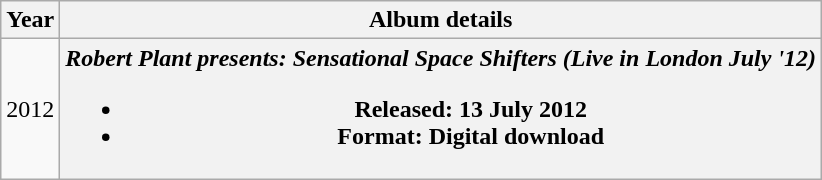<table class="wikitable plainrowheaders" style="text-align:center">
<tr>
<th scope="col">Year</th>
<th scope="col">Album details</th>
</tr>
<tr>
<td>2012</td>
<th scope="row"><em>Robert Plant presents: Sensational Space Shifters (Live in London July '12)</em><br><ul><li>Released: 13 July 2012</li><li>Format: Digital download</li></ul></th>
</tr>
</table>
